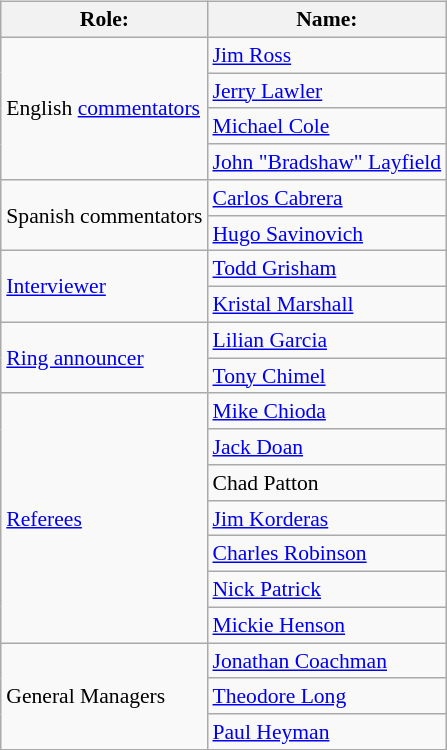<table class="wikitable" border="1" style="font-size:90%; margin:0.5em 0 0.5em 1em; float:right; clear:right;">
<tr>
<th>Role:</th>
<th>Name:</th>
</tr>
<tr>
<td rowspan="4">English <a href='#'>commentators</a></td>
<td><a href='#'>Jim Ross</a> </td>
</tr>
<tr>
<td><a href='#'>Jerry Lawler</a> </td>
</tr>
<tr>
<td><a href='#'>Michael Cole</a> </td>
</tr>
<tr>
<td><a href='#'>John "Bradshaw" Layfield</a> </td>
</tr>
<tr>
<td rowspan="2">Spanish commentators</td>
<td><a href='#'>Carlos Cabrera</a></td>
</tr>
<tr>
<td><a href='#'>Hugo Savinovich</a></td>
</tr>
<tr>
<td rowspan=2><a href='#'>Interviewer</a></td>
<td><a href='#'>Todd Grisham</a></td>
</tr>
<tr>
<td><a href='#'>Kristal Marshall</a></td>
</tr>
<tr>
<td rowspan=2><a href='#'>Ring announcer</a></td>
<td><a href='#'>Lilian Garcia</a> </td>
</tr>
<tr>
<td><a href='#'>Tony Chimel</a> </td>
</tr>
<tr>
<td rowspan=7><a href='#'>Referees</a></td>
<td><a href='#'>Mike Chioda</a> </td>
</tr>
<tr>
<td><a href='#'>Jack Doan</a> </td>
</tr>
<tr>
<td>Chad Patton </td>
</tr>
<tr>
<td><a href='#'>Jim Korderas</a> </td>
</tr>
<tr>
<td><a href='#'>Charles Robinson</a> </td>
</tr>
<tr>
<td><a href='#'>Nick Patrick</a> </td>
</tr>
<tr>
<td><a href='#'>Mickie Henson</a> </td>
</tr>
<tr>
<td rowspan=3>General Managers</td>
<td><a href='#'>Jonathan Coachman</a> </td>
</tr>
<tr>
<td><a href='#'>Theodore Long</a> </td>
</tr>
<tr>
<td><a href='#'>Paul Heyman</a> </td>
</tr>
<tr>
</tr>
</table>
